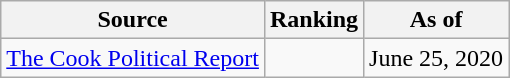<table class="wikitable" style="text-align:center">
<tr>
<th>Source</th>
<th>Ranking</th>
<th>As of</th>
</tr>
<tr>
<td><a href='#'>The Cook Political Report</a></td>
<td></td>
<td>June 25, 2020</td>
</tr>
</table>
